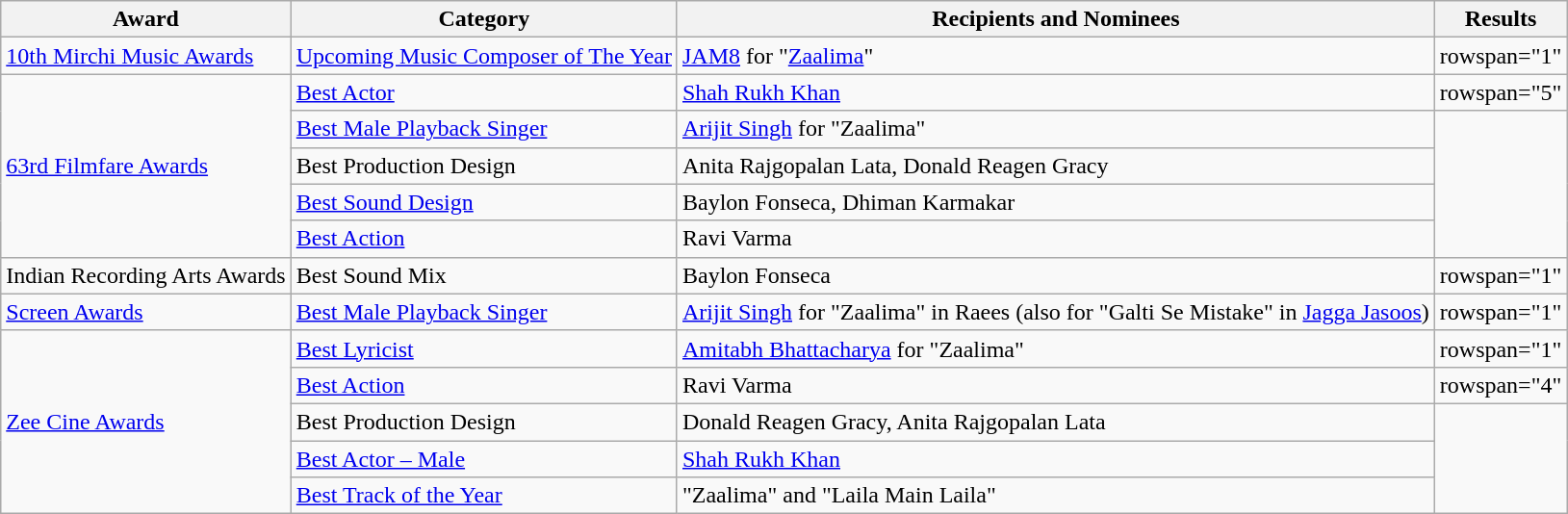<table class="wikitable plainrowheaders sortable">
<tr>
<th>Award</th>
<th>Category</th>
<th>Recipients and Nominees</th>
<th>Results</th>
</tr>
<tr>
<td rowspan="1"><a href='#'>10th Mirchi Music Awards</a></td>
<td><a href='#'>Upcoming Music Composer of The Year</a></td>
<td><a href='#'>JAM8</a> for "<a href='#'>Zaalima</a>"</td>
<td>rowspan="1" </td>
</tr>
<tr>
<td rowspan="5"><a href='#'>63rd Filmfare Awards</a></td>
<td><a href='#'>Best Actor</a></td>
<td><a href='#'>Shah Rukh Khan</a></td>
<td>rowspan="5" </td>
</tr>
<tr>
<td><a href='#'>Best Male Playback Singer</a></td>
<td><a href='#'>Arijit Singh</a> for "Zaalima"</td>
</tr>
<tr>
<td>Best Production Design</td>
<td>Anita Rajgopalan Lata, Donald Reagen Gracy</td>
</tr>
<tr>
<td><a href='#'>Best Sound Design</a></td>
<td>Baylon Fonseca, Dhiman Karmakar</td>
</tr>
<tr>
<td><a href='#'>Best Action</a></td>
<td>Ravi Varma</td>
</tr>
<tr>
<td rowspan="1">Indian Recording Arts Awards</td>
<td>Best Sound Mix</td>
<td>Baylon Fonseca</td>
<td>rowspan="1" </td>
</tr>
<tr>
<td rowspan="1"><a href='#'>Screen Awards</a></td>
<td><a href='#'>Best Male Playback Singer</a></td>
<td><a href='#'>Arijit Singh</a> for "Zaalima" in Raees (also for "Galti Se Mistake" in <a href='#'>Jagga Jasoos</a>)</td>
<td>rowspan="1" </td>
</tr>
<tr>
<td rowspan="5"><a href='#'>Zee Cine Awards</a></td>
<td><a href='#'>Best Lyricist</a></td>
<td><a href='#'>Amitabh Bhattacharya</a> for "Zaalima"</td>
<td>rowspan="1" </td>
</tr>
<tr>
<td><a href='#'>Best Action</a></td>
<td>Ravi Varma</td>
<td>rowspan="4" </td>
</tr>
<tr>
<td>Best Production Design</td>
<td>Donald Reagen Gracy, Anita Rajgopalan Lata</td>
</tr>
<tr>
<td><a href='#'>Best Actor – Male</a></td>
<td><a href='#'>Shah Rukh Khan</a></td>
</tr>
<tr>
<td><a href='#'>Best Track of the Year</a></td>
<td>"Zaalima" and "Laila Main Laila"</td>
</tr>
</table>
